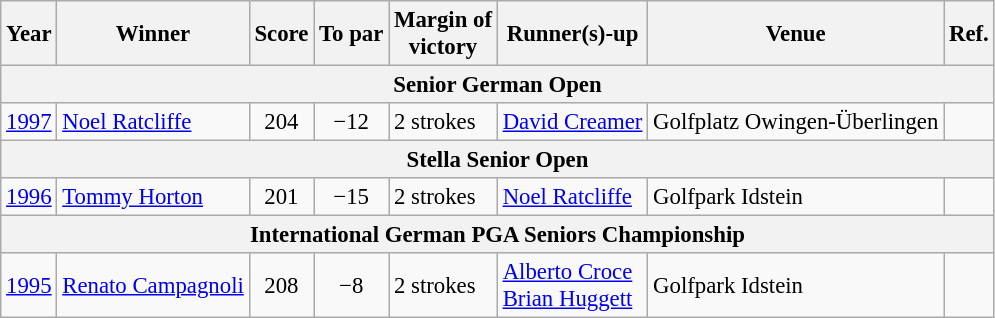<table class="wikitable" style="font-size:95%">
<tr>
<th>Year</th>
<th>Winner</th>
<th>Score</th>
<th>To par</th>
<th>Margin of<br>victory</th>
<th>Runner(s)-up</th>
<th>Venue</th>
<th>Ref.</th>
</tr>
<tr>
<th colspan=9>Senior German Open</th>
</tr>
<tr>
<td><a href='#'>1997</a></td>
<td> <a href='#'>Noel Ratcliffe</a></td>
<td align=center>204</td>
<td align=center>−12</td>
<td>2 strokes</td>
<td> <a href='#'>David Creamer</a></td>
<td>Golfplatz Owingen-Überlingen</td>
<td></td>
</tr>
<tr>
<th colspan=9>Stella Senior Open</th>
</tr>
<tr>
<td><a href='#'>1996</a></td>
<td> <a href='#'>Tommy Horton</a></td>
<td align=center>201</td>
<td align=center>−15</td>
<td>2 strokes</td>
<td> <a href='#'>Noel Ratcliffe</a></td>
<td>Golfpark Idstein</td>
<td></td>
</tr>
<tr>
<th colspan=9>International German PGA Seniors Championship</th>
</tr>
<tr>
<td><a href='#'>1995</a></td>
<td> <a href='#'>Renato Campagnoli</a></td>
<td align=center>208</td>
<td align=center>−8</td>
<td>2 strokes</td>
<td> <a href='#'>Alberto Croce</a><br> <a href='#'>Brian Huggett</a></td>
<td>Golfpark Idstein</td>
<td></td>
</tr>
</table>
